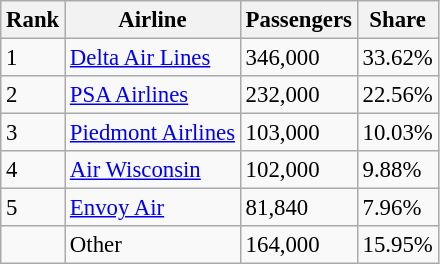<table class="wikitable sortable" style="font-size: 95%">
<tr>
<th>Rank</th>
<th>Airline</th>
<th>Passengers</th>
<th>Share</th>
</tr>
<tr>
<td>1</td>
<td><a href='#'>Delta Air Lines</a></td>
<td>346,000</td>
<td>33.62%</td>
</tr>
<tr>
<td>2</td>
<td><a href='#'>PSA Airlines</a></td>
<td>232,000</td>
<td>22.56%</td>
</tr>
<tr>
<td>3</td>
<td><a href='#'>Piedmont Airlines</a></td>
<td>103,000</td>
<td>10.03%</td>
</tr>
<tr>
<td>4</td>
<td><a href='#'>Air Wisconsin</a></td>
<td>102,000</td>
<td>9.88%</td>
</tr>
<tr>
<td>5</td>
<td><a href='#'>Envoy Air</a></td>
<td>81,840</td>
<td>7.96%</td>
</tr>
<tr>
<td></td>
<td>Other</td>
<td>164,000</td>
<td>15.95%</td>
</tr>
</table>
